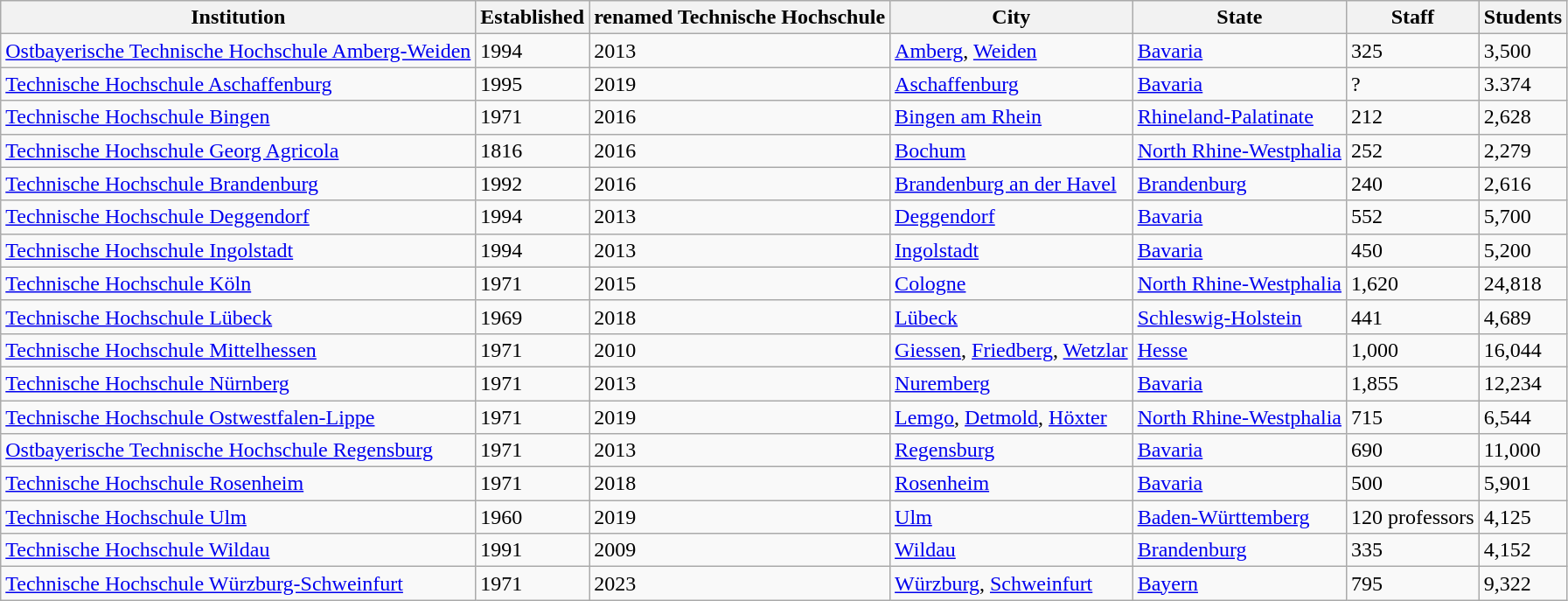<table class="sortable wikitable">
<tr>
<th>Institution</th>
<th>Established</th>
<th>renamed Technische Hochschule</th>
<th>City</th>
<th>State</th>
<th>Staff</th>
<th>Students</th>
</tr>
<tr>
<td><a href='#'>Ostbayerische Technische Hochschule Amberg-Weiden</a></td>
<td>1994</td>
<td>2013</td>
<td><a href='#'>Amberg</a>, <a href='#'>Weiden</a></td>
<td><a href='#'>Bavaria</a></td>
<td>325</td>
<td>3,500</td>
</tr>
<tr>
<td><a href='#'>Technische Hochschule Aschaffenburg</a></td>
<td>1995</td>
<td>2019</td>
<td><a href='#'>Aschaffenburg</a></td>
<td><a href='#'>Bavaria</a></td>
<td>?</td>
<td>3.374</td>
</tr>
<tr>
<td><a href='#'>Technische Hochschule Bingen</a></td>
<td>1971</td>
<td>2016</td>
<td><a href='#'>Bingen am Rhein</a></td>
<td><a href='#'>Rhineland-Palatinate</a></td>
<td>212</td>
<td>2,628</td>
</tr>
<tr>
<td><a href='#'>Technische Hochschule Georg Agricola</a></td>
<td>1816</td>
<td>2016</td>
<td><a href='#'>Bochum</a></td>
<td><a href='#'>North Rhine-Westphalia</a></td>
<td>252</td>
<td>2,279</td>
</tr>
<tr>
<td><a href='#'>Technische Hochschule Brandenburg</a></td>
<td>1992</td>
<td>2016</td>
<td><a href='#'>Brandenburg an der Havel</a></td>
<td><a href='#'>Brandenburg</a></td>
<td>240</td>
<td>2,616</td>
</tr>
<tr>
<td><a href='#'>Technische Hochschule Deggendorf</a></td>
<td>1994</td>
<td>2013</td>
<td><a href='#'>Deggendorf</a></td>
<td><a href='#'>Bavaria</a></td>
<td>552</td>
<td>5,700</td>
</tr>
<tr>
<td><a href='#'>Technische Hochschule Ingolstadt</a></td>
<td>1994</td>
<td>2013</td>
<td><a href='#'>Ingolstadt</a></td>
<td><a href='#'>Bavaria</a></td>
<td>450</td>
<td>5,200</td>
</tr>
<tr>
<td><a href='#'>Technische Hochschule Köln</a></td>
<td>1971</td>
<td>2015</td>
<td><a href='#'>Cologne</a></td>
<td><a href='#'>North Rhine-Westphalia</a></td>
<td>1,620</td>
<td>24,818</td>
</tr>
<tr>
<td><a href='#'>Technische Hochschule Lübeck</a></td>
<td>1969</td>
<td>2018</td>
<td><a href='#'>Lübeck</a></td>
<td><a href='#'>Schleswig-Holstein</a></td>
<td>441</td>
<td>4,689</td>
</tr>
<tr>
<td><a href='#'>Technische Hochschule Mittelhessen</a></td>
<td>1971</td>
<td>2010</td>
<td><a href='#'>Giessen</a>, <a href='#'>Friedberg</a>, <a href='#'>Wetzlar</a></td>
<td><a href='#'>Hesse</a></td>
<td>1,000</td>
<td>16,044</td>
</tr>
<tr>
<td><a href='#'>Technische Hochschule Nürnberg</a></td>
<td>1971</td>
<td>2013</td>
<td><a href='#'>Nuremberg</a></td>
<td><a href='#'>Bavaria</a></td>
<td>1,855</td>
<td>12,234</td>
</tr>
<tr>
<td><a href='#'>Technische Hochschule Ostwestfalen-Lippe</a></td>
<td>1971</td>
<td>2019</td>
<td><a href='#'>Lemgo</a>, <a href='#'>Detmold</a>, <a href='#'>Höxter</a></td>
<td><a href='#'>North Rhine-Westphalia</a></td>
<td>715</td>
<td>6,544</td>
</tr>
<tr>
<td><a href='#'>Ostbayerische Technische Hochschule Regensburg</a></td>
<td>1971</td>
<td>2013</td>
<td><a href='#'>Regensburg</a></td>
<td><a href='#'>Bavaria</a></td>
<td>690</td>
<td>11,000</td>
</tr>
<tr>
<td><a href='#'>Technische Hochschule Rosenheim</a></td>
<td>1971</td>
<td>2018</td>
<td><a href='#'>Rosenheim</a></td>
<td><a href='#'>Bavaria</a></td>
<td>500</td>
<td>5,901</td>
</tr>
<tr>
<td><a href='#'>Technische Hochschule Ulm</a></td>
<td>1960</td>
<td>2019</td>
<td><a href='#'>Ulm</a></td>
<td><a href='#'>Baden-Württemberg</a></td>
<td>120 professors</td>
<td>4,125</td>
</tr>
<tr>
<td><a href='#'>Technische Hochschule Wildau</a></td>
<td>1991</td>
<td>2009</td>
<td><a href='#'>Wildau</a></td>
<td><a href='#'>Brandenburg</a></td>
<td>335</td>
<td>4,152</td>
</tr>
<tr>
<td><a href='#'>Technische Hochschule Würzburg-Schweinfurt</a></td>
<td>1971</td>
<td>2023</td>
<td><a href='#'>Würzburg</a>, <a href='#'>Schweinfurt</a></td>
<td><a href='#'>Bayern</a></td>
<td>795</td>
<td>9,322</td>
</tr>
</table>
